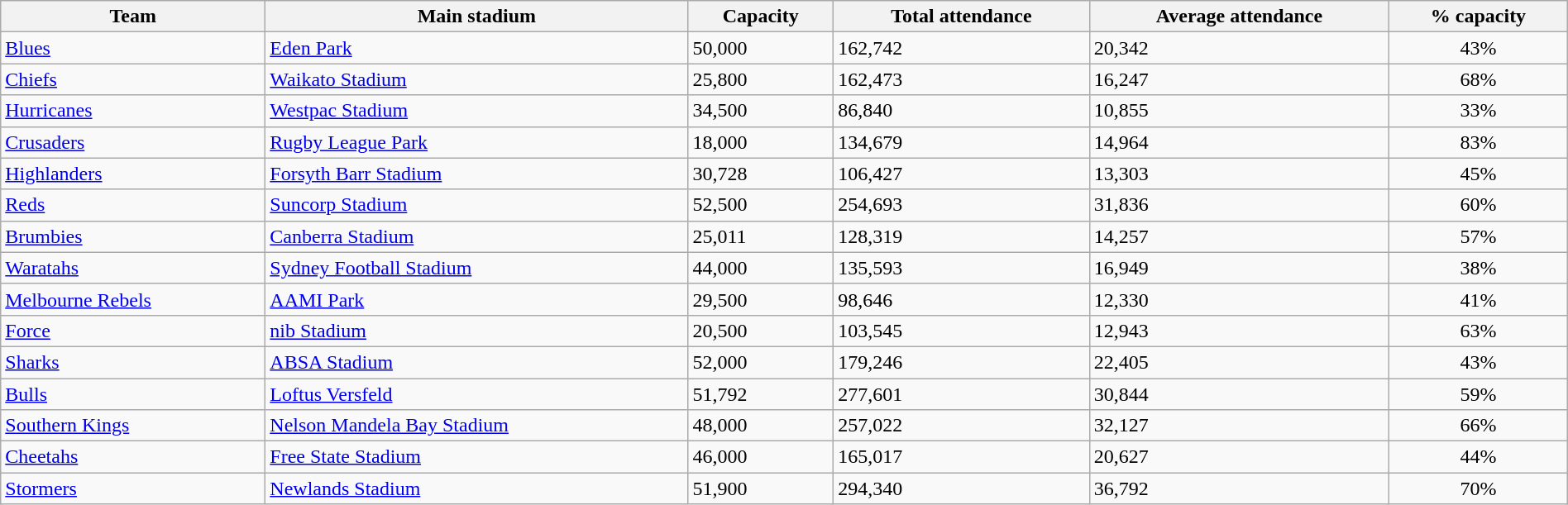<table class="wikitable sortable" style="width:100%">
<tr>
<th>Team</th>
<th>Main stadium</th>
<th>Capacity</th>
<th>Total attendance</th>
<th>Average attendance</th>
<th>% capacity</th>
</tr>
<tr>
<td> <a href='#'>Blues</a></td>
<td><a href='#'>Eden Park</a></td>
<td>50,000</td>
<td>162,742</td>
<td>20,342</td>
<td style="text-align:center">43%</td>
</tr>
<tr>
<td> <a href='#'>Chiefs</a></td>
<td><a href='#'>Waikato Stadium</a></td>
<td>25,800</td>
<td>162,473</td>
<td>16,247</td>
<td style="text-align:center">68%</td>
</tr>
<tr>
<td> <a href='#'>Hurricanes</a></td>
<td><a href='#'>Westpac Stadium</a></td>
<td>34,500</td>
<td>86,840</td>
<td>10,855</td>
<td style="text-align:center">33%</td>
</tr>
<tr>
<td> <a href='#'>Crusaders</a></td>
<td><a href='#'>Rugby League Park</a></td>
<td>18,000</td>
<td>134,679</td>
<td>14,964</td>
<td style="text-align:center">83%</td>
</tr>
<tr>
<td> <a href='#'>Highlanders</a></td>
<td><a href='#'>Forsyth Barr Stadium</a></td>
<td>30,728</td>
<td>106,427</td>
<td>13,303</td>
<td style="text-align:center">45%</td>
</tr>
<tr>
<td> <a href='#'>Reds</a></td>
<td><a href='#'>Suncorp Stadium</a></td>
<td>52,500</td>
<td>254,693</td>
<td>31,836</td>
<td style="text-align:center">60%</td>
</tr>
<tr>
<td> <a href='#'>Brumbies</a></td>
<td><a href='#'>Canberra Stadium</a></td>
<td>25,011</td>
<td>128,319</td>
<td>14,257</td>
<td style="text-align:center">57%</td>
</tr>
<tr>
<td> <a href='#'>Waratahs</a></td>
<td><a href='#'>Sydney Football Stadium</a></td>
<td>44,000</td>
<td>135,593</td>
<td>16,949</td>
<td style="text-align:center">38%</td>
</tr>
<tr>
<td> <a href='#'>Melbourne Rebels</a></td>
<td><a href='#'>AAMI Park</a></td>
<td>29,500</td>
<td>98,646</td>
<td>12,330</td>
<td style="text-align:center">41%</td>
</tr>
<tr>
<td> <a href='#'>Force</a></td>
<td><a href='#'>nib Stadium</a></td>
<td>20,500</td>
<td>103,545</td>
<td>12,943</td>
<td style="text-align:center">63%</td>
</tr>
<tr>
<td> <a href='#'>Sharks</a></td>
<td><a href='#'>ABSA Stadium</a></td>
<td>52,000</td>
<td>179,246</td>
<td>22,405</td>
<td style="text-align:center">43%</td>
</tr>
<tr>
<td> <a href='#'>Bulls</a></td>
<td><a href='#'>Loftus Versfeld</a></td>
<td>51,792</td>
<td>277,601</td>
<td>30,844</td>
<td style="text-align:center">59%</td>
</tr>
<tr>
<td> <a href='#'>Southern Kings</a></td>
<td><a href='#'>Nelson Mandela Bay Stadium</a></td>
<td>48,000</td>
<td>257,022</td>
<td>32,127</td>
<td style="text-align:center">66%</td>
</tr>
<tr>
<td> <a href='#'>Cheetahs</a></td>
<td><a href='#'>Free State Stadium</a></td>
<td>46,000</td>
<td>165,017</td>
<td>20,627</td>
<td style="text-align:center">44%</td>
</tr>
<tr>
<td> <a href='#'>Stormers</a></td>
<td><a href='#'>Newlands Stadium</a></td>
<td>51,900</td>
<td>294,340</td>
<td>36,792</td>
<td style="text-align:center">70%</td>
</tr>
</table>
